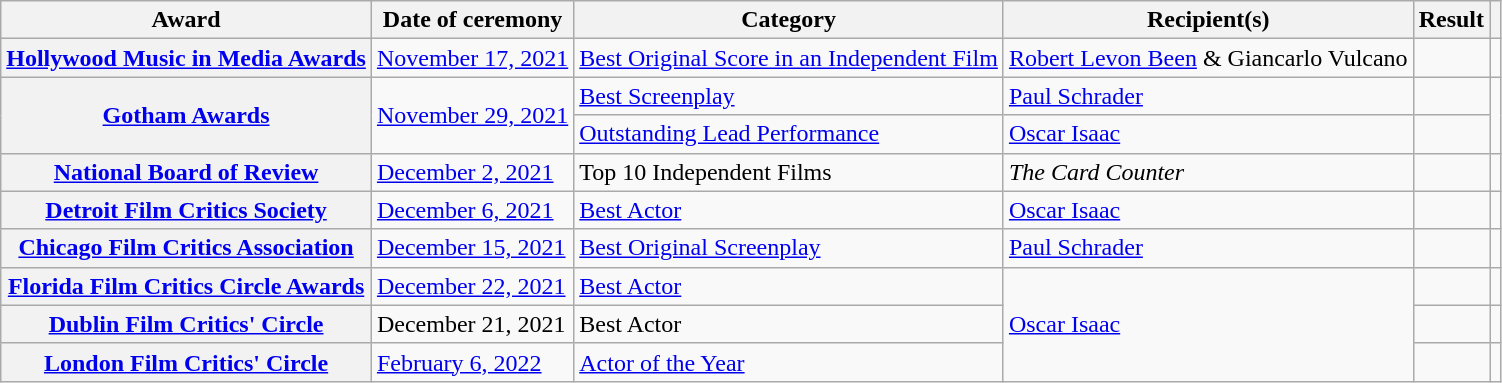<table class="wikitable plainrowheaders sortable">
<tr>
<th scope="col">Award</th>
<th scope="col">Date of ceremony</th>
<th scope="col">Category</th>
<th scope="col">Recipient(s)</th>
<th scope="col">Result</th>
<th scope="col" class="unsortable"></th>
</tr>
<tr>
<th scope="row"><a href='#'>Hollywood Music in Media Awards</a></th>
<td><a href='#'>November 17, 2021</a></td>
<td><a href='#'>Best Original Score in an Independent Film</a></td>
<td><a href='#'>Robert Levon Been</a> & Giancarlo Vulcano</td>
<td></td>
<td></td>
</tr>
<tr>
<th scope="row"rowspan="2"><a href='#'>Gotham Awards</a></th>
<td rowspan="2"><a href='#'>November 29, 2021</a></td>
<td><a href='#'>Best Screenplay</a></td>
<td><a href='#'>Paul Schrader</a></td>
<td></td>
<td rowspan="2"></td>
</tr>
<tr>
<td><a href='#'>Outstanding Lead Performance</a></td>
<td><a href='#'>Oscar Isaac</a></td>
<td></td>
</tr>
<tr>
<th scope="row"><a href='#'>National Board of Review</a></th>
<td><a href='#'>December 2, 2021</a></td>
<td>Top 10 Independent Films</td>
<td><em>The Card Counter</em></td>
<td></td>
<td></td>
</tr>
<tr>
<th scope="row"><a href='#'>Detroit Film Critics Society</a></th>
<td><a href='#'>December 6, 2021</a></td>
<td><a href='#'>Best Actor</a></td>
<td><a href='#'>Oscar Isaac</a></td>
<td></td>
<td></td>
</tr>
<tr>
<th scope="row"><a href='#'>Chicago Film Critics Association</a></th>
<td><a href='#'>December 15, 2021</a></td>
<td><a href='#'>Best Original Screenplay</a></td>
<td><a href='#'>Paul Schrader</a></td>
<td></td>
<td></td>
</tr>
<tr>
<th scope="row"><a href='#'>Florida Film Critics Circle Awards</a></th>
<td><a href='#'>December 22, 2021</a></td>
<td><a href='#'>Best Actor</a></td>
<td rowspan="3"><a href='#'>Oscar Isaac</a></td>
<td></td>
<td></td>
</tr>
<tr>
<th scope="row"><a href='#'>Dublin Film Critics' Circle</a></th>
<td>December 21, 2021</td>
<td>Best Actor</td>
<td></td>
<td></td>
</tr>
<tr>
<th scope="row"><a href='#'>London Film Critics' Circle</a></th>
<td><a href='#'>February 6, 2022</a></td>
<td><a href='#'>Actor of the Year</a></td>
<td></td>
<td></td>
</tr>
</table>
